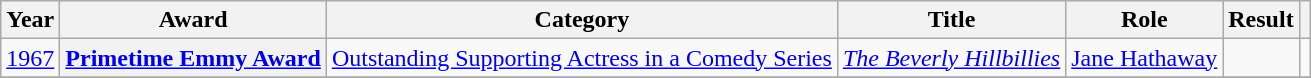<table class="wikitable sortable plainrowheaders">
<tr>
<th scope="col">Year</th>
<th scope="col">Award</th>
<th scope="col">Category</th>
<th scope="col">Title</th>
<th scope="col">Role</th>
<th scope="col">Result</th>
<th scope="col" class="unsortable"></th>
</tr>
<tr>
<td><a href='#'>1967</a></td>
<th scope="row"><a href='#'>Primetime Emmy Award</a></th>
<td><a href='#'>Outstanding Supporting Actress in a Comedy Series</a></td>
<td><em><a href='#'>The Beverly Hillbillies</a></em></td>
<td><a href='#'>Jane Hathaway</a></td>
<td></td>
<td></td>
</tr>
<tr>
</tr>
</table>
